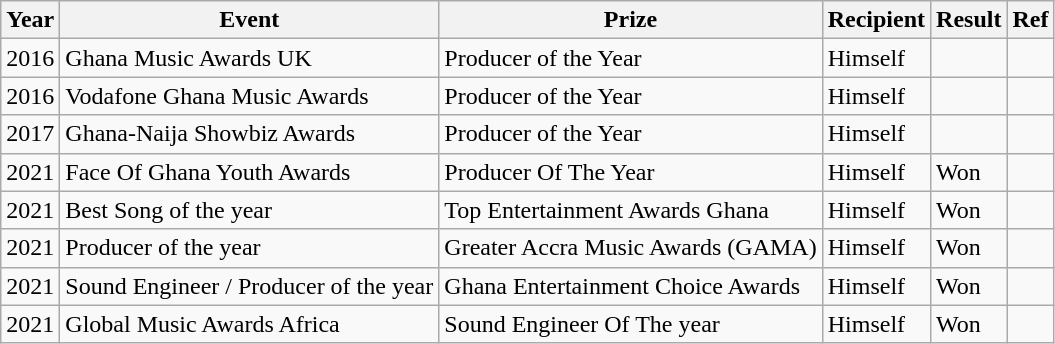<table class ="wikitable">
<tr>
<th>Year</th>
<th>Event</th>
<th>Prize</th>
<th>Recipient</th>
<th>Result</th>
<th>Ref</th>
</tr>
<tr>
<td>2016</td>
<td>Ghana Music Awards UK</td>
<td>Producer of the Year</td>
<td>Himself</td>
<td></td>
<td></td>
</tr>
<tr>
<td>2016</td>
<td>Vodafone Ghana Music Awards</td>
<td>Producer of the Year</td>
<td>Himself</td>
<td></td>
<td></td>
</tr>
<tr>
<td>2017</td>
<td>Ghana-Naija Showbiz Awards</td>
<td>Producer of the Year</td>
<td>Himself</td>
<td></td>
<td></td>
</tr>
<tr>
<td>2021</td>
<td>Face Of Ghana Youth Awards</td>
<td>Producer Of The Year</td>
<td>Himself</td>
<td>Won</td>
<td></td>
</tr>
<tr>
<td>2021</td>
<td>Best Song of the year</td>
<td>Top Entertainment Awards Ghana</td>
<td>Himself</td>
<td>Won</td>
<td></td>
</tr>
<tr>
<td>2021</td>
<td>Producer of the year</td>
<td>Greater Accra Music Awards (GAMA)</td>
<td>Himself</td>
<td>Won</td>
<td></td>
</tr>
<tr>
<td>2021</td>
<td>Sound Engineer / Producer of the year</td>
<td>Ghana Entertainment Choice Awards</td>
<td>Himself</td>
<td>Won</td>
<td></td>
</tr>
<tr>
<td>2021</td>
<td>Global Music Awards Africa</td>
<td>Sound Engineer Of The year</td>
<td>Himself</td>
<td>Won</td>
<td></td>
</tr>
</table>
